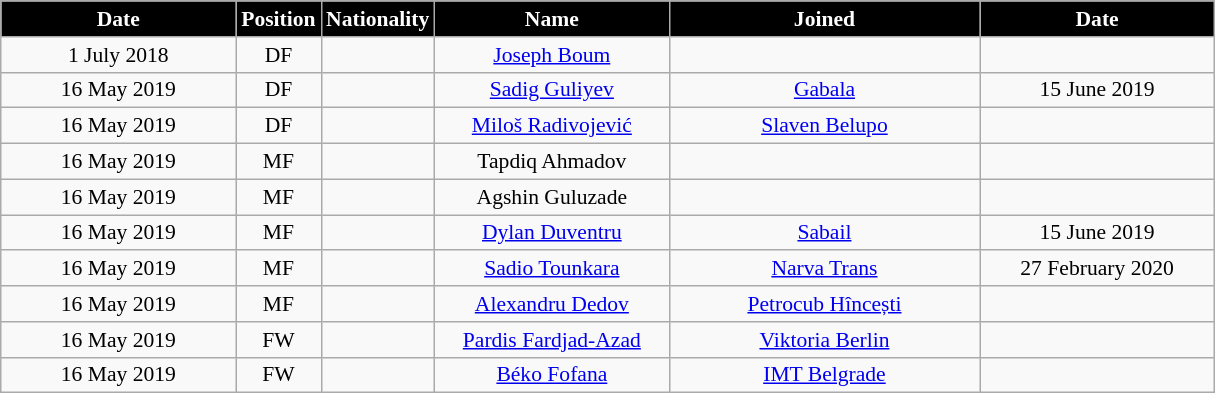<table class="wikitable"  style="text-align:center; font-size:90%; ">
<tr>
<th style="background:#000000; color:#FFFFFF; width:150px;">Date</th>
<th style="background:#000000; color:#FFFFFF; width:50px;">Position</th>
<th style="background:#000000; color:#FFFFFF; width:50px;">Nationality</th>
<th style="background:#000000; color:#FFFFFF; width:150px;">Name</th>
<th style="background:#000000; color:#FFFFFF; width:200px;">Joined</th>
<th style="background:#000000; color:#FFFFFF; width:150px;">Date</th>
</tr>
<tr>
<td>1 July 2018</td>
<td>DF</td>
<td></td>
<td><a href='#'>Joseph Boum</a></td>
<td></td>
<td></td>
</tr>
<tr>
<td>16 May 2019</td>
<td>DF</td>
<td></td>
<td><a href='#'>Sadig Guliyev</a></td>
<td><a href='#'>Gabala</a></td>
<td>15 June 2019</td>
</tr>
<tr>
<td>16 May 2019</td>
<td>DF</td>
<td></td>
<td><a href='#'>Miloš Radivojević</a></td>
<td><a href='#'>Slaven Belupo</a></td>
<td></td>
</tr>
<tr>
<td>16 May 2019</td>
<td>MF</td>
<td></td>
<td>Tapdiq Ahmadov</td>
<td></td>
<td></td>
</tr>
<tr>
<td>16 May 2019</td>
<td>MF</td>
<td></td>
<td>Agshin Guluzade</td>
<td></td>
<td></td>
</tr>
<tr>
<td>16 May 2019</td>
<td>MF</td>
<td></td>
<td><a href='#'>Dylan Duventru</a></td>
<td><a href='#'>Sabail</a></td>
<td>15 June 2019</td>
</tr>
<tr>
<td>16 May 2019</td>
<td>MF</td>
<td></td>
<td><a href='#'>Sadio Tounkara</a></td>
<td><a href='#'>Narva Trans</a></td>
<td>27 February 2020</td>
</tr>
<tr>
<td>16 May 2019</td>
<td>MF</td>
<td></td>
<td><a href='#'>Alexandru Dedov</a></td>
<td><a href='#'>Petrocub Hîncești</a></td>
<td></td>
</tr>
<tr>
<td>16 May 2019</td>
<td>FW</td>
<td></td>
<td><a href='#'>Pardis Fardjad-Azad</a></td>
<td><a href='#'>Viktoria Berlin</a></td>
<td></td>
</tr>
<tr>
<td>16 May 2019</td>
<td>FW</td>
<td></td>
<td><a href='#'>Béko Fofana</a></td>
<td><a href='#'>IMT Belgrade</a></td>
<td></td>
</tr>
</table>
